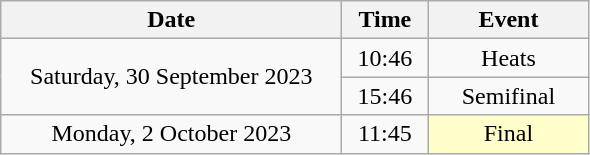<table class = "wikitable" style="text-align:center;">
<tr>
<th width=220>Date</th>
<th width=50>Time</th>
<th width=100>Event</th>
</tr>
<tr>
<td rowspan=2>Saturday, 30 September 2023</td>
<td>10:46</td>
<td>Heats</td>
</tr>
<tr>
<td>15:46</td>
<td>Semifinal</td>
</tr>
<tr>
<td>Monday, 2 October 2023</td>
<td>11:45</td>
<td bgcolor=ffffcc>Final</td>
</tr>
</table>
